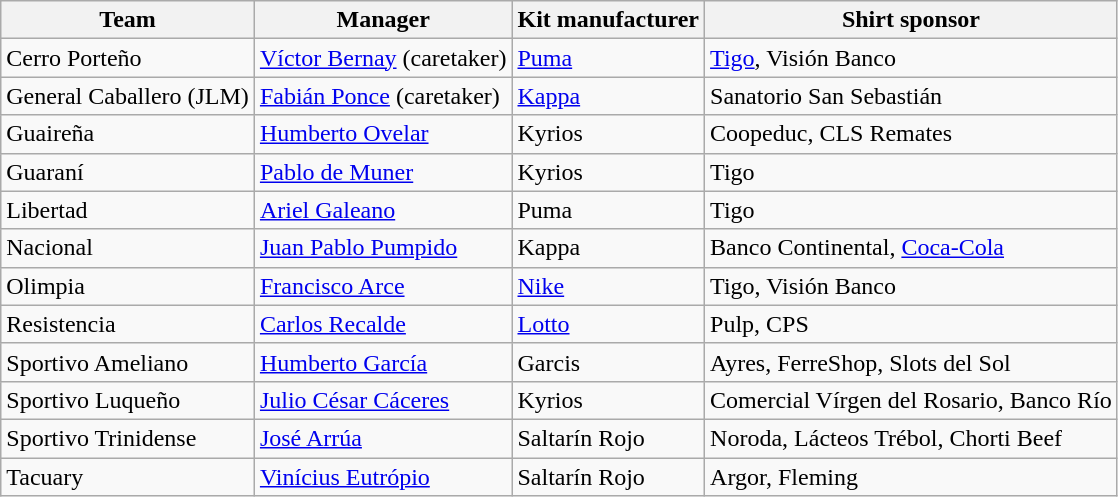<table class="wikitable sortable" style="text-align: left;">
<tr>
<th>Team</th>
<th>Manager</th>
<th>Kit manufacturer</th>
<th>Shirt sponsor</th>
</tr>
<tr>
<td>Cerro Porteño</td>
<td> <a href='#'>Víctor Bernay</a> (caretaker)</td>
<td><a href='#'>Puma</a></td>
<td><a href='#'>Tigo</a>, Visión Banco</td>
</tr>
<tr>
<td>General Caballero (JLM)</td>
<td> <a href='#'>Fabián Ponce</a> (caretaker)</td>
<td><a href='#'>Kappa</a></td>
<td>Sanatorio San Sebastián</td>
</tr>
<tr>
<td>Guaireña</td>
<td> <a href='#'>Humberto Ovelar</a></td>
<td>Kyrios</td>
<td>Coopeduc, CLS Remates</td>
</tr>
<tr>
<td>Guaraní</td>
<td> <a href='#'>Pablo de Muner</a></td>
<td>Kyrios</td>
<td>Tigo</td>
</tr>
<tr>
<td>Libertad</td>
<td> <a href='#'>Ariel Galeano</a></td>
<td>Puma</td>
<td>Tigo</td>
</tr>
<tr>
<td>Nacional</td>
<td> <a href='#'>Juan Pablo Pumpido</a></td>
<td>Kappa</td>
<td>Banco Continental, <a href='#'>Coca-Cola</a></td>
</tr>
<tr>
<td>Olimpia</td>
<td> <a href='#'>Francisco Arce</a></td>
<td><a href='#'>Nike</a></td>
<td>Tigo, Visión Banco</td>
</tr>
<tr>
<td>Resistencia</td>
<td> <a href='#'>Carlos Recalde</a></td>
<td><a href='#'>Lotto</a></td>
<td>Pulp, CPS</td>
</tr>
<tr>
<td>Sportivo Ameliano</td>
<td> <a href='#'>Humberto García</a></td>
<td>Garcis</td>
<td>Ayres, FerreShop, Slots del Sol</td>
</tr>
<tr>
<td>Sportivo Luqueño</td>
<td> <a href='#'>Julio César Cáceres</a></td>
<td>Kyrios</td>
<td>Comercial Vírgen del Rosario, Banco Río</td>
</tr>
<tr>
<td>Sportivo Trinidense</td>
<td> <a href='#'>José Arrúa</a></td>
<td>Saltarín Rojo</td>
<td>Noroda, Lácteos Trébol, Chorti Beef</td>
</tr>
<tr>
<td>Tacuary</td>
<td> <a href='#'>Vinícius Eutrópio</a></td>
<td>Saltarín Rojo</td>
<td>Argor, Fleming</td>
</tr>
</table>
